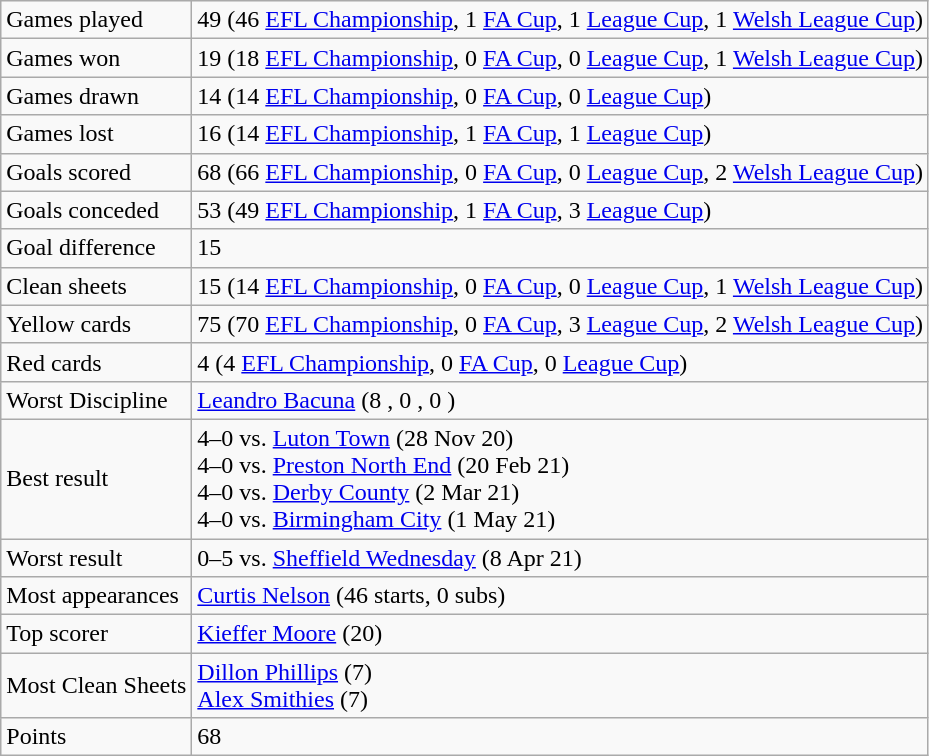<table class="wikitable">
<tr>
<td>Games played</td>
<td>49 (46 <a href='#'>EFL Championship</a>, 1 <a href='#'>FA Cup</a>, 1 <a href='#'>League Cup</a>, 1 <a href='#'>Welsh League Cup</a>)</td>
</tr>
<tr>
<td>Games won</td>
<td>19 (18 <a href='#'>EFL Championship</a>, 0 <a href='#'>FA Cup</a>, 0 <a href='#'>League Cup</a>, 1 <a href='#'>Welsh League Cup</a>)</td>
</tr>
<tr>
<td>Games drawn</td>
<td>14 (14 <a href='#'>EFL Championship</a>, 0 <a href='#'>FA Cup</a>, 0 <a href='#'>League Cup</a>)</td>
</tr>
<tr>
<td>Games lost</td>
<td>16 (14 <a href='#'>EFL Championship</a>, 1 <a href='#'>FA Cup</a>, 1 <a href='#'>League Cup</a>)</td>
</tr>
<tr>
<td>Goals scored</td>
<td>68 (66 <a href='#'>EFL Championship</a>, 0 <a href='#'>FA Cup</a>, 0 <a href='#'>League Cup</a>, 2 <a href='#'>Welsh League Cup</a>)</td>
</tr>
<tr>
<td>Goals conceded</td>
<td>53 (49 <a href='#'>EFL Championship</a>, 1 <a href='#'>FA Cup</a>, 3 <a href='#'>League Cup</a>)</td>
</tr>
<tr>
<td>Goal difference</td>
<td>15</td>
</tr>
<tr>
<td>Clean sheets</td>
<td>15 (14 <a href='#'>EFL Championship</a>, 0 <a href='#'>FA Cup</a>, 0 <a href='#'>League Cup</a>, 1 <a href='#'>Welsh League Cup</a>)</td>
</tr>
<tr>
<td>Yellow cards</td>
<td>75 (70 <a href='#'>EFL Championship</a>, 0 <a href='#'>FA Cup</a>, 3 <a href='#'>League Cup</a>, 2 <a href='#'>Welsh League Cup</a>)</td>
</tr>
<tr>
<td>Red cards</td>
<td>4 (4 <a href='#'>EFL Championship</a>, 0 <a href='#'>FA Cup</a>, 0 <a href='#'>League Cup</a>)</td>
</tr>
<tr>
<td>Worst Discipline</td>
<td> <a href='#'>Leandro Bacuna</a> (8 , 0 , 0 )</td>
</tr>
<tr>
<td>Best result</td>
<td>4–0 vs. <a href='#'>Luton Town</a> (28 Nov 20)<br>4–0 vs. <a href='#'>Preston North End</a> (20 Feb 21)<br>4–0 vs. <a href='#'>Derby County</a> (2 Mar 21)<br>4–0 vs. <a href='#'>Birmingham City</a> (1 May 21)</td>
</tr>
<tr>
<td>Worst result</td>
<td>0–5 vs. <a href='#'>Sheffield Wednesday</a> (8 Apr 21)</td>
</tr>
<tr>
<td>Most appearances</td>
<td> <a href='#'>Curtis Nelson</a> (46 starts, 0 subs)</td>
</tr>
<tr>
<td>Top scorer</td>
<td> <a href='#'>Kieffer Moore</a> (20)</td>
</tr>
<tr>
<td>Most Clean Sheets</td>
<td> <a href='#'>Dillon Phillips</a> (7)<br> <a href='#'>Alex Smithies</a> (7)</td>
</tr>
<tr>
<td>Points</td>
<td>68</td>
</tr>
</table>
